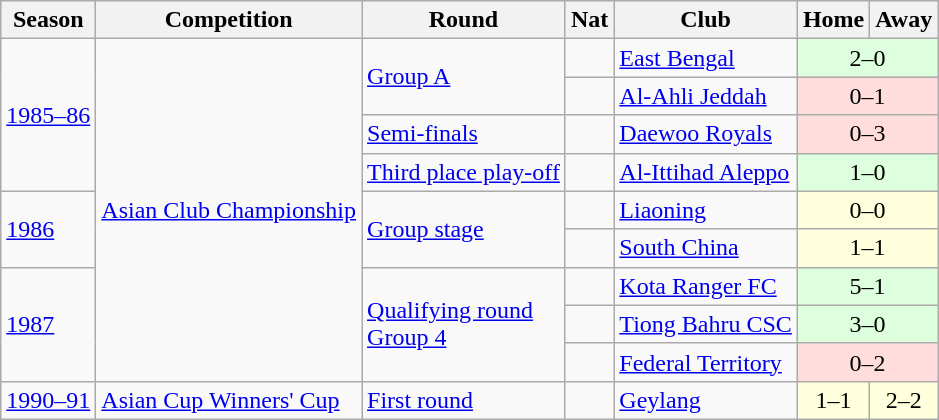<table class="wikitable">
<tr>
<th>Season</th>
<th>Competition</th>
<th>Round</th>
<th>Nat</th>
<th>Club</th>
<th>Home</th>
<th>Away</th>
</tr>
<tr>
<td rowspan="4"><a href='#'>1985–86</a></td>
<td rowspan="9"><a href='#'>Asian Club Championship</a></td>
<td rowspan="2"><a href='#'>Group A</a></td>
<td></td>
<td><a href='#'>East Bengal</a></td>
<td colspan="2" style="text-align:center; background:#dfd;">2–0</td>
</tr>
<tr>
<td></td>
<td><a href='#'>Al-Ahli Jeddah</a></td>
<td colspan="2" style="text-align:center; background:#fdd;">0–1</td>
</tr>
<tr>
<td><a href='#'>Semi-finals</a></td>
<td></td>
<td><a href='#'>Daewoo Royals</a></td>
<td colspan="2" style="text-align:center; background:#fdd;">0–3</td>
</tr>
<tr>
<td><a href='#'>Third place play-off</a></td>
<td></td>
<td><a href='#'>Al-Ittihad Aleppo</a></td>
<td colspan="2" style="text-align:center; background:#dfd;">1–0</td>
</tr>
<tr>
<td rowspan="2"><a href='#'>1986</a></td>
<td rowspan="2"><a href='#'>Group stage</a></td>
<td></td>
<td><a href='#'>Liaoning</a></td>
<td colspan="2" style="text-align:center; background:#ffd;">0–0</td>
</tr>
<tr>
<td></td>
<td><a href='#'>South China</a></td>
<td colspan="2" style="text-align:center; background:#ffd;">1–1</td>
</tr>
<tr>
<td rowspan="3"><a href='#'>1987</a></td>
<td rowspan="3"><a href='#'>Qualifying round<br>Group 4</a></td>
<td></td>
<td><a href='#'>Kota Ranger FC</a></td>
<td colspan="2" style="text-align:center; background:#dfd;">5–1</td>
</tr>
<tr>
<td></td>
<td><a href='#'>Tiong Bahru CSC</a></td>
<td colspan="2" style="text-align:center; background:#dfd;">3–0</td>
</tr>
<tr>
<td></td>
<td><a href='#'>Federal Territory</a></td>
<td colspan="2" style="text-align:center; background:#fdd;">0–2</td>
</tr>
<tr>
<td><a href='#'>1990–91</a></td>
<td><a href='#'>Asian Cup Winners' Cup</a></td>
<td><a href='#'>First round</a></td>
<td></td>
<td><a href='#'>Geylang</a></td>
<td style="text-align:center; background:#ffd;">1–1</td>
<td style="text-align:center; background:#ffd;">2–2</td>
</tr>
</table>
